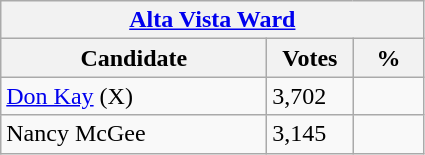<table class="wikitable">
<tr>
<th colspan="3"><a href='#'>Alta Vista Ward</a></th>
</tr>
<tr>
<th style="width: 170px">Candidate</th>
<th style="width: 50px">Votes</th>
<th style="width: 40px">%</th>
</tr>
<tr>
<td><a href='#'>Don Kay</a> (X)</td>
<td>3,702</td>
<td></td>
</tr>
<tr>
<td>Nancy McGee</td>
<td>3,145</td>
<td></td>
</tr>
</table>
